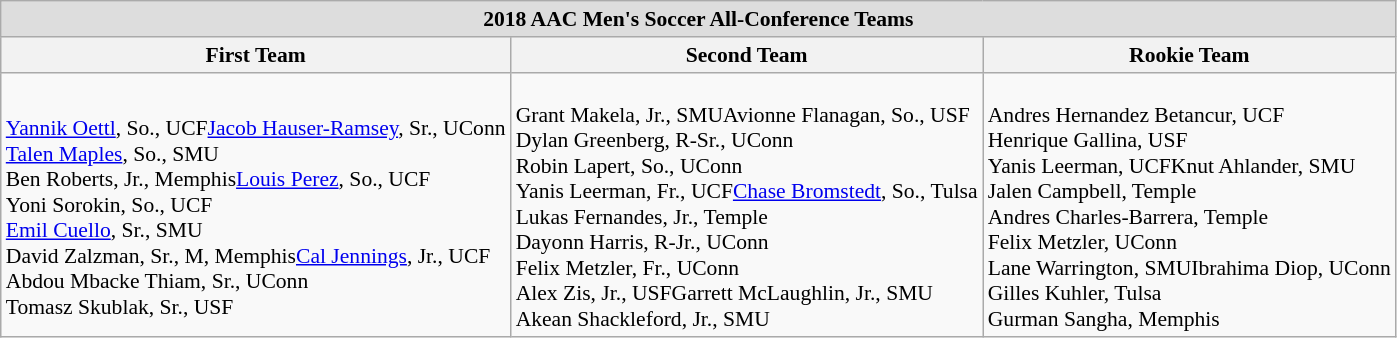<table class="wikitable" style="white-space:nowrap; font-size:90%;">
<tr>
<td colspan="3" style="text-align:center; background:#ddd;"><strong>2018 AAC Men's Soccer All-Conference Teams</strong></td>
</tr>
<tr>
<th>First Team</th>
<th>Second Team</th>
<th>Rookie Team</th>
</tr>
<tr>
<td><br><a href='#'>Yannik Oettl</a>, So., UCF<a href='#'>Jacob Hauser-Ramsey</a>, Sr., UConn<br>
<a href='#'>Talen Maples</a>, So., SMU<br>
Ben Roberts, Jr., Memphis<a href='#'>Louis Perez</a>, So., UCF<br>
Yoni Sorokin, So., UCF<br>
<a href='#'>Emil Cuello</a>, Sr., SMU<br>
David Zalzman, Sr., M, Memphis<a href='#'>Cal Jennings</a>, Jr., UCF<br>
Abdou Mbacke Thiam, Sr., UConn<br>
Tomasz Skublak, Sr., USF</td>
<td><br>Grant Makela, Jr., SMUAvionne Flanagan, So., USF<br>
Dylan Greenberg, R-Sr., UConn<br>
Robin Lapert, So., UConn<br>
Yanis Leerman, Fr., UCF<a href='#'>Chase Bromstedt</a>, So., Tulsa<br>
Lukas Fernandes, Jr., Temple<br>
Dayonn Harris, R-Jr., UConn<br>
Felix Metzler, Fr., UConn<br>
Alex Zis, Jr., USFGarrett McLaughlin, Jr., SMU<br>
Akean Shackleford, Jr., SMU</td>
<td><br>Andres Hernandez Betancur, UCF<br>
Henrique Gallina, USF<br>
Yanis Leerman, UCFKnut Ahlander, SMU<br>
Jalen Campbell, Temple<br>
Andres Charles-Barrera, Temple<br>
Felix Metzler, UConn<br>
Lane Warrington, SMUIbrahima Diop, UConn<br>
Gilles Kuhler, Tulsa<br>
Gurman Sangha, Memphis</td>
</tr>
</table>
